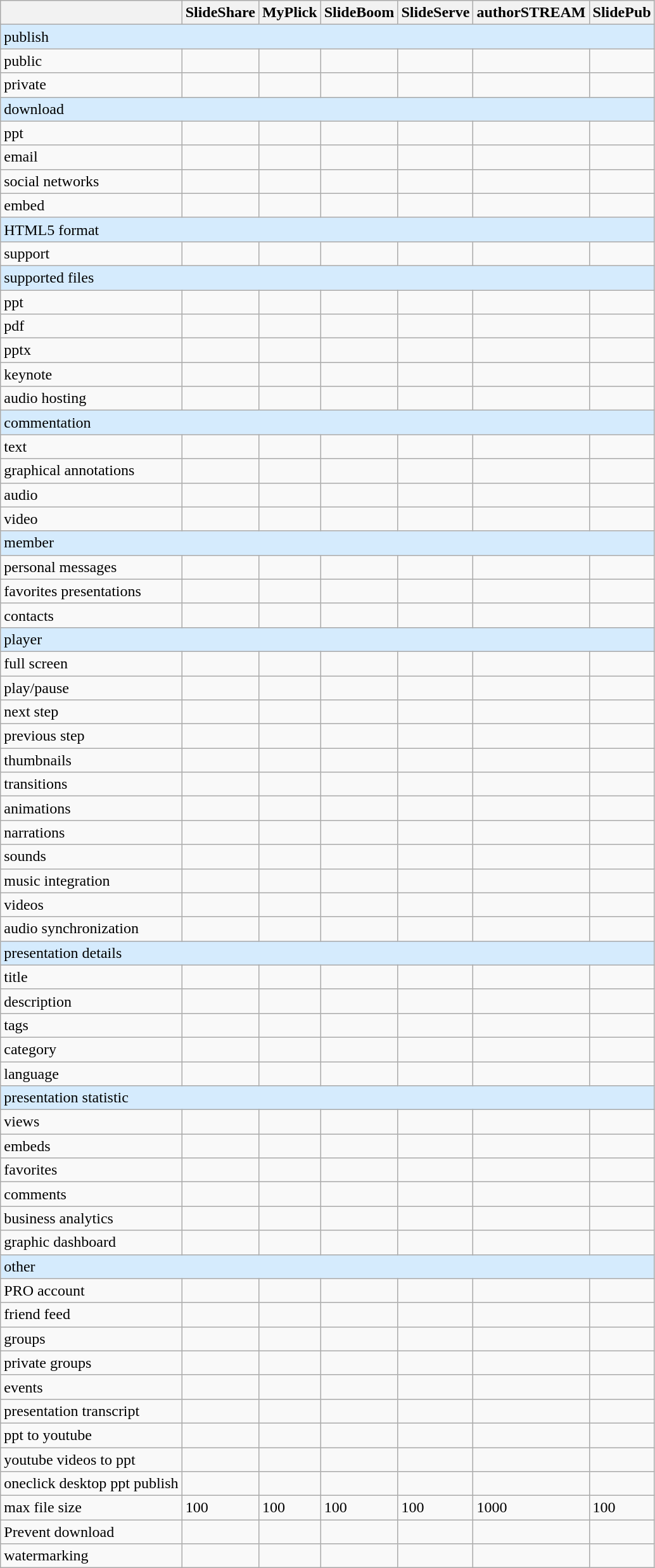<table class="wikitable">
<tr style="background: #ececec;">
<th></th>
<th>SlideShare</th>
<th>MyPlick</th>
<th>SlideBoom</th>
<th>SlideServe</th>
<th>authorSTREAM</th>
<th>SlidePub</th>
</tr>
<tr>
<td colspan=7 bgcolor=#d5ebfd>publish</td>
</tr>
<tr>
<td>public</td>
<td></td>
<td></td>
<td></td>
<td></td>
<td></td>
<td></td>
</tr>
<tr>
<td>private</td>
<td></td>
<td></td>
<td></td>
<td></td>
<td></td>
<td></td>
</tr>
<tr>
<td colspan=7 bgcolor=#d5ebfd>download</td>
</tr>
<tr>
<td>ppt</td>
<td></td>
<td></td>
<td></td>
<td></td>
<td></td>
<td></td>
</tr>
<tr>
<td>email</td>
<td></td>
<td></td>
<td></td>
<td></td>
<td></td>
<td></td>
</tr>
<tr>
<td>social networks</td>
<td></td>
<td></td>
<td></td>
<td></td>
<td></td>
<td></td>
</tr>
<tr>
<td>embed</td>
<td></td>
<td></td>
<td></td>
<td></td>
<td></td>
<td></td>
</tr>
<tr>
<td colspan=7 bgcolor=#d5ebfd>HTML5 format</td>
</tr>
<tr>
<td>support</td>
<td></td>
<td></td>
<td></td>
<td></td>
<td></td>
<td></td>
</tr>
<tr>
<td colspan=7 bgcolor=#d5ebfd>supported files</td>
</tr>
<tr>
<td>ppt</td>
<td></td>
<td></td>
<td></td>
<td></td>
<td></td>
<td></td>
</tr>
<tr>
<td>pdf</td>
<td></td>
<td></td>
<td></td>
<td></td>
<td></td>
<td></td>
</tr>
<tr>
<td>pptx</td>
<td></td>
<td></td>
<td></td>
<td></td>
<td></td>
<td></td>
</tr>
<tr>
<td>keynote</td>
<td></td>
<td></td>
<td></td>
<td></td>
<td></td>
<td></td>
</tr>
<tr>
<td>audio hosting</td>
<td></td>
<td></td>
<td></td>
<td></td>
<td></td>
<td></td>
</tr>
<tr>
<td colspan=7 bgcolor=#d5ebfd>commentation</td>
</tr>
<tr>
<td>text</td>
<td></td>
<td></td>
<td></td>
<td></td>
<td></td>
<td></td>
</tr>
<tr>
<td>graphical annotations</td>
<td></td>
<td></td>
<td></td>
<td></td>
<td></td>
<td></td>
</tr>
<tr>
<td>audio</td>
<td></td>
<td></td>
<td></td>
<td></td>
<td></td>
<td></td>
</tr>
<tr>
<td>video</td>
<td></td>
<td></td>
<td></td>
<td></td>
<td></td>
<td></td>
</tr>
<tr>
<td colspan=7 bgcolor=#d5ebfd>member</td>
</tr>
<tr>
<td>personal messages</td>
<td></td>
<td></td>
<td></td>
<td></td>
<td></td>
<td></td>
</tr>
<tr>
<td>favorites presentations</td>
<td></td>
<td></td>
<td></td>
<td></td>
<td></td>
</tr>
<tr>
<td>contacts</td>
<td></td>
<td></td>
<td></td>
<td></td>
<td></td>
<td></td>
</tr>
<tr>
<td colspan=7 bgcolor=#d5ebfd>player</td>
</tr>
<tr>
<td>full screen</td>
<td></td>
<td></td>
<td></td>
<td></td>
<td></td>
<td></td>
</tr>
<tr>
<td>play/pause</td>
<td></td>
<td></td>
<td></td>
<td></td>
<td></td>
<td></td>
</tr>
<tr>
<td>next step</td>
<td></td>
<td></td>
<td></td>
<td></td>
<td></td>
<td></td>
</tr>
<tr>
<td>previous step</td>
<td></td>
<td></td>
<td></td>
<td></td>
<td></td>
<td></td>
</tr>
<tr>
<td>thumbnails</td>
<td></td>
<td></td>
<td></td>
<td></td>
<td></td>
<td></td>
</tr>
<tr>
<td>transitions</td>
<td></td>
<td></td>
<td></td>
<td></td>
<td></td>
<td></td>
</tr>
<tr>
<td>animations</td>
<td></td>
<td></td>
<td></td>
<td></td>
<td></td>
<td></td>
</tr>
<tr>
<td>narrations</td>
<td></td>
<td></td>
<td></td>
<td></td>
<td></td>
<td></td>
</tr>
<tr>
<td>sounds</td>
<td></td>
<td></td>
<td></td>
<td></td>
<td></td>
<td></td>
</tr>
<tr>
<td>music integration</td>
<td></td>
<td></td>
<td></td>
<td></td>
<td></td>
<td></td>
</tr>
<tr>
<td>videos</td>
<td></td>
<td></td>
<td></td>
<td></td>
<td></td>
<td></td>
</tr>
<tr>
<td>audio synchronization</td>
<td></td>
<td></td>
<td></td>
<td></td>
<td></td>
<td></td>
</tr>
<tr>
<td colspan=7 bgcolor=#d5ebfd>presentation details</td>
</tr>
<tr>
<td>title</td>
<td></td>
<td></td>
<td></td>
<td></td>
<td></td>
<td></td>
</tr>
<tr>
<td>description</td>
<td></td>
<td></td>
<td></td>
<td></td>
<td></td>
<td></td>
</tr>
<tr>
<td>tags</td>
<td></td>
<td></td>
<td></td>
<td></td>
<td></td>
<td></td>
</tr>
<tr>
<td>category</td>
<td></td>
<td></td>
<td></td>
<td></td>
<td></td>
<td></td>
</tr>
<tr>
<td>language</td>
<td></td>
<td></td>
<td></td>
<td></td>
<td></td>
<td></td>
</tr>
<tr>
<td colspan=7 bgcolor=#d5ebfd>presentation statistic</td>
</tr>
<tr>
<td>views</td>
<td></td>
<td></td>
<td></td>
<td></td>
<td></td>
<td></td>
</tr>
<tr>
<td>embeds</td>
<td></td>
<td></td>
<td></td>
<td></td>
<td></td>
<td></td>
</tr>
<tr>
<td>favorites</td>
<td></td>
<td></td>
<td></td>
<td></td>
<td></td>
<td></td>
</tr>
<tr>
<td>comments</td>
<td></td>
<td></td>
<td></td>
<td></td>
<td></td>
<td></td>
</tr>
<tr>
<td>business analytics</td>
<td></td>
<td></td>
<td></td>
<td></td>
<td></td>
<td></td>
</tr>
<tr>
<td>graphic dashboard</td>
<td></td>
<td></td>
<td></td>
<td></td>
<td></td>
<td></td>
</tr>
<tr>
<td colspan=7 bgcolor=#d5ebfd>other</td>
</tr>
<tr>
<td>PRO account</td>
<td></td>
<td></td>
<td></td>
<td></td>
<td></td>
<td></td>
</tr>
<tr>
<td>friend feed</td>
<td></td>
<td></td>
<td></td>
<td></td>
<td></td>
<td></td>
</tr>
<tr>
<td>groups</td>
<td></td>
<td></td>
<td></td>
<td></td>
<td></td>
<td></td>
</tr>
<tr>
<td>private groups</td>
<td></td>
<td></td>
<td></td>
<td></td>
<td></td>
<td></td>
</tr>
<tr>
<td>events</td>
<td></td>
<td></td>
<td></td>
<td></td>
<td></td>
<td></td>
</tr>
<tr>
<td>presentation transcript</td>
<td></td>
<td></td>
<td></td>
<td></td>
<td></td>
<td></td>
</tr>
<tr>
<td>ppt to youtube</td>
<td></td>
<td></td>
<td></td>
<td></td>
<td></td>
<td></td>
</tr>
<tr>
<td>youtube videos to ppt</td>
<td></td>
<td></td>
<td></td>
<td></td>
<td></td>
<td></td>
</tr>
<tr>
<td>oneclick desktop ppt publish</td>
<td></td>
<td></td>
<td></td>
<td></td>
<td></td>
<td></td>
</tr>
<tr>
<td>max file size</td>
<td>100</td>
<td>100</td>
<td>100</td>
<td>100</td>
<td>1000</td>
<td>100</td>
</tr>
<tr>
<td>Prevent download</td>
<td></td>
<td></td>
<td></td>
<td></td>
<td></td>
<td></td>
</tr>
<tr>
<td>watermarking</td>
<td></td>
<td></td>
<td></td>
<td></td>
<td></td>
<td></td>
</tr>
</table>
